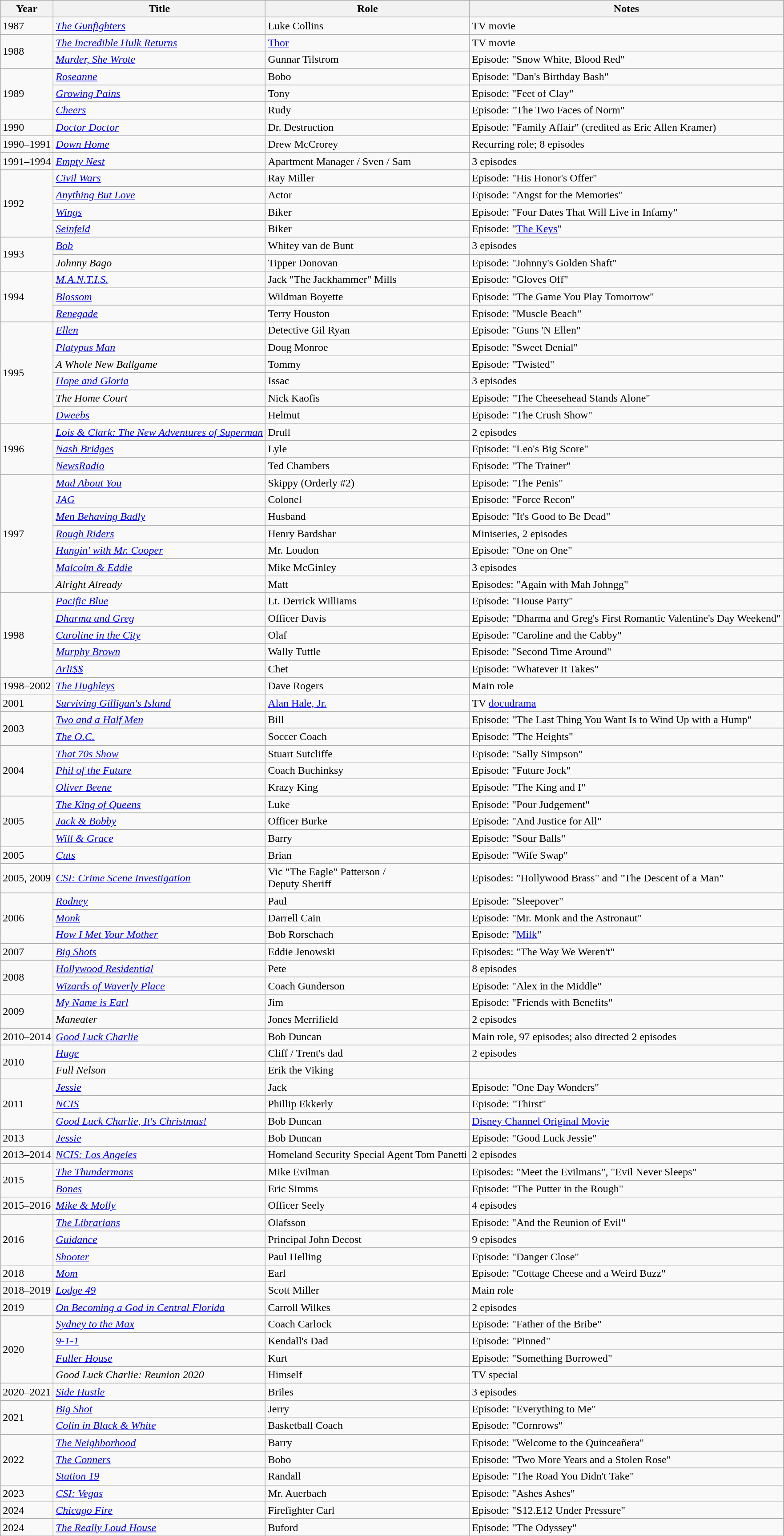<table class="wikitable">
<tr>
<th>Year</th>
<th>Title</th>
<th>Role</th>
<th class="unsortable">Notes</th>
</tr>
<tr>
<td>1987</td>
<td><em><a href='#'>The Gunfighters</a></em></td>
<td>Luke Collins</td>
<td>TV movie</td>
</tr>
<tr>
<td rowspan="2">1988</td>
<td><em><a href='#'>The Incredible Hulk Returns</a></em></td>
<td><a href='#'>Thor</a></td>
<td>TV movie</td>
</tr>
<tr>
<td><em><a href='#'>Murder, She Wrote</a></em></td>
<td>Gunnar Tilstrom</td>
<td>Episode: "Snow White, Blood Red"</td>
</tr>
<tr>
<td rowspan="3">1989</td>
<td><em><a href='#'>Roseanne</a></em></td>
<td>Bobo</td>
<td>Episode: "Dan's Birthday Bash"</td>
</tr>
<tr>
<td><em><a href='#'>Growing Pains</a></em></td>
<td>Tony</td>
<td>Episode: "Feet of Clay"</td>
</tr>
<tr>
<td><em><a href='#'>Cheers</a></em></td>
<td>Rudy</td>
<td>Episode: "The Two Faces of Norm"</td>
</tr>
<tr>
<td>1990</td>
<td><em><a href='#'>Doctor Doctor</a></em></td>
<td>Dr. Destruction</td>
<td>Episode: "Family Affair" (credited as Eric Allen Kramer)</td>
</tr>
<tr>
<td>1990–1991</td>
<td><em><a href='#'>Down Home</a></em></td>
<td>Drew McCrorey</td>
<td>Recurring role; 8 episodes</td>
</tr>
<tr>
<td>1991–1994</td>
<td><em><a href='#'>Empty Nest</a></em></td>
<td>Apartment Manager / Sven / Sam</td>
<td>3 episodes</td>
</tr>
<tr>
<td rowspan="4">1992</td>
<td><em><a href='#'>Civil Wars</a></em></td>
<td>Ray Miller</td>
<td>Episode: "His Honor's Offer"</td>
</tr>
<tr>
<td><em><a href='#'>Anything But Love</a></em></td>
<td>Actor</td>
<td>Episode: "Angst for the Memories"</td>
</tr>
<tr>
<td><em><a href='#'>Wings</a></em></td>
<td>Biker</td>
<td>Episode: "Four Dates That Will Live in Infamy"</td>
</tr>
<tr>
<td><em><a href='#'>Seinfeld</a></em></td>
<td>Biker</td>
<td>Episode: "<a href='#'>The Keys</a>"</td>
</tr>
<tr>
<td rowspan="2">1993</td>
<td><em><a href='#'>Bob</a></em></td>
<td>Whitey van de Bunt</td>
<td>3 episodes</td>
</tr>
<tr>
<td><em>Johnny Bago</em></td>
<td>Tipper Donovan</td>
<td>Episode: "Johnny's Golden Shaft"</td>
</tr>
<tr>
<td rowspan="3">1994</td>
<td><em><a href='#'>M.A.N.T.I.S.</a></em></td>
<td>Jack "The Jackhammer" Mills</td>
<td>Episode: "Gloves Off"</td>
</tr>
<tr>
<td><em><a href='#'>Blossom</a></em></td>
<td>Wildman Boyette</td>
<td>Episode: "The Game You Play Tomorrow"</td>
</tr>
<tr>
<td><em><a href='#'>Renegade</a></em></td>
<td>Terry Houston</td>
<td>Episode: "Muscle Beach"</td>
</tr>
<tr>
<td rowspan="6">1995</td>
<td><em><a href='#'>Ellen</a></em></td>
<td>Detective Gil Ryan</td>
<td>Episode: "Guns 'N Ellen"</td>
</tr>
<tr>
<td><em><a href='#'>Platypus Man</a></em></td>
<td>Doug Monroe</td>
<td>Episode: "Sweet Denial"</td>
</tr>
<tr>
<td><em>A Whole New Ballgame</em></td>
<td>Tommy</td>
<td>Episode: "Twisted"</td>
</tr>
<tr>
<td><em><a href='#'>Hope and Gloria</a></em></td>
<td>Issac</td>
<td>3 episodes</td>
</tr>
<tr>
<td><em>The Home Court</em></td>
<td>Nick Kaofis</td>
<td>Episode: "The Cheesehead Stands Alone"</td>
</tr>
<tr>
<td><em><a href='#'>Dweebs</a></em></td>
<td>Helmut</td>
<td>Episode: "The Crush Show"</td>
</tr>
<tr>
<td rowspan="3">1996</td>
<td><em><a href='#'>Lois & Clark: The New Adventures of Superman</a></em></td>
<td>Drull</td>
<td>2 episodes</td>
</tr>
<tr>
<td><em><a href='#'>Nash Bridges</a></em></td>
<td>Lyle</td>
<td>Episode: "Leo's Big Score"</td>
</tr>
<tr>
<td><em><a href='#'>NewsRadio</a></em></td>
<td>Ted Chambers</td>
<td>Episode: "The Trainer"</td>
</tr>
<tr>
<td rowspan="7">1997</td>
<td><em><a href='#'>Mad About You</a></em></td>
<td>Skippy (Orderly #2)</td>
<td>Episode: "The Penis"</td>
</tr>
<tr>
<td><em><a href='#'>JAG</a></em></td>
<td>Colonel</td>
<td>Episode: "Force Recon"</td>
</tr>
<tr>
<td><em><a href='#'>Men Behaving Badly</a></em></td>
<td>Husband</td>
<td>Episode: "It's Good to Be Dead"</td>
</tr>
<tr>
<td><em><a href='#'>Rough Riders</a></em></td>
<td>Henry Bardshar</td>
<td>Miniseries, 2 episodes</td>
</tr>
<tr>
<td><em><a href='#'>Hangin' with Mr. Cooper</a></em></td>
<td>Mr. Loudon</td>
<td>Episode: "One on One"</td>
</tr>
<tr>
<td><em><a href='#'>Malcolm & Eddie</a></em></td>
<td>Mike McGinley</td>
<td>3 episodes</td>
</tr>
<tr>
<td><em>Alright Already</em></td>
<td>Matt</td>
<td>Episodes: "Again with Mah Johngg"</td>
</tr>
<tr>
<td rowspan="5">1998</td>
<td><em><a href='#'>Pacific Blue</a></em></td>
<td>Lt. Derrick Williams</td>
<td>Episode: "House Party"</td>
</tr>
<tr>
<td><em><a href='#'>Dharma and Greg</a></em></td>
<td>Officer Davis</td>
<td>Episode: "Dharma and Greg's First Romantic Valentine's Day Weekend"</td>
</tr>
<tr>
<td><em><a href='#'>Caroline in the City</a></em></td>
<td>Olaf</td>
<td>Episode: "Caroline and the Cabby"</td>
</tr>
<tr>
<td><em><a href='#'>Murphy Brown</a></em></td>
<td>Wally Tuttle</td>
<td>Episode: "Second Time Around"</td>
</tr>
<tr>
<td><em><a href='#'>Arli$$</a></em></td>
<td>Chet</td>
<td>Episode: "Whatever It Takes"</td>
</tr>
<tr>
<td>1998–2002</td>
<td><em><a href='#'>The Hughleys</a></em></td>
<td>Dave Rogers</td>
<td>Main role</td>
</tr>
<tr>
<td>2001</td>
<td><em><a href='#'>Surviving Gilligan's Island</a></em></td>
<td><a href='#'>Alan Hale, Jr.</a></td>
<td>TV <a href='#'>docudrama</a></td>
</tr>
<tr>
<td rowspan="2">2003</td>
<td><em><a href='#'>Two and a Half Men</a></em></td>
<td>Bill</td>
<td>Episode: "The Last Thing You Want Is to Wind Up with a Hump"</td>
</tr>
<tr>
<td><em><a href='#'>The O.C.</a></em></td>
<td>Soccer Coach</td>
<td>Episode: "The Heights"</td>
</tr>
<tr>
<td rowspan="3">2004</td>
<td><em><a href='#'>That 70s Show</a></em></td>
<td>Stuart Sutcliffe</td>
<td>Episode: "Sally Simpson"</td>
</tr>
<tr>
<td><em><a href='#'>Phil of the Future</a></em></td>
<td>Coach Buchinksy</td>
<td>Episode: "Future Jock"</td>
</tr>
<tr>
<td><em><a href='#'>Oliver Beene</a></em></td>
<td>Krazy King</td>
<td>Episode: "The King and I"</td>
</tr>
<tr>
<td rowspan="3">2005</td>
<td><em><a href='#'>The King of Queens</a></em></td>
<td>Luke</td>
<td>Episode: "Pour Judgement"</td>
</tr>
<tr>
<td><em><a href='#'>Jack & Bobby</a></em></td>
<td>Officer Burke</td>
<td>Episode: "And Justice for All"</td>
</tr>
<tr>
<td><em><a href='#'>Will & Grace</a></em></td>
<td>Barry</td>
<td>Episode: "Sour Balls"</td>
</tr>
<tr>
<td>2005</td>
<td><em><a href='#'>Cuts</a></em></td>
<td>Brian</td>
<td>Episode: "Wife Swap"</td>
</tr>
<tr>
<td>2005, 2009</td>
<td><em><a href='#'>CSI: Crime Scene Investigation</a></em></td>
<td>Vic "The Eagle" Patterson /<br>Deputy Sheriff</td>
<td>Episodes: "Hollywood Brass" and "The Descent of a Man"</td>
</tr>
<tr>
<td rowspan="3">2006</td>
<td><em><a href='#'>Rodney</a></em></td>
<td>Paul</td>
<td>Episode: "Sleepover"</td>
</tr>
<tr>
<td><em><a href='#'>Monk</a></em></td>
<td>Darrell Cain</td>
<td>Episode: "Mr. Monk and the Astronaut"</td>
</tr>
<tr>
<td><em><a href='#'>How I Met Your Mother</a></em></td>
<td>Bob Rorschach</td>
<td>Episode: "<a href='#'>Milk</a>"</td>
</tr>
<tr>
<td>2007</td>
<td><em><a href='#'>Big Shots</a></em></td>
<td>Eddie Jenowski</td>
<td>Episodes: "The Way We Weren't"</td>
</tr>
<tr>
<td rowspan="2">2008</td>
<td><em><a href='#'>Hollywood Residential</a></em></td>
<td>Pete</td>
<td>8 episodes</td>
</tr>
<tr>
<td><em><a href='#'>Wizards of Waverly Place</a></em></td>
<td>Coach Gunderson</td>
<td>Episode: "Alex in the Middle"</td>
</tr>
<tr>
<td rowspan="2">2009</td>
<td><em><a href='#'>My Name is Earl</a></em></td>
<td>Jim</td>
<td>Episode: "Friends with Benefits"</td>
</tr>
<tr>
<td><em>Maneater</em></td>
<td>Jones Merrifield</td>
<td>2 episodes</td>
</tr>
<tr>
<td>2010–2014</td>
<td><em><a href='#'>Good Luck Charlie</a></em></td>
<td>Bob Duncan</td>
<td>Main role, 97 episodes; also directed 2 episodes</td>
</tr>
<tr>
<td rowspan="2">2010</td>
<td><em><a href='#'>Huge</a></em></td>
<td>Cliff / Trent's dad</td>
<td>2 episodes</td>
</tr>
<tr>
<td><em>Full Nelson</em></td>
<td>Erik the Viking</td>
<td></td>
</tr>
<tr>
<td rowspan="3">2011</td>
<td><em><a href='#'>Jessie</a></em></td>
<td>Jack</td>
<td>Episode: "One Day Wonders"</td>
</tr>
<tr>
<td><em><a href='#'>NCIS</a></em></td>
<td>Phillip Ekkerly</td>
<td>Episode: "Thirst"</td>
</tr>
<tr>
<td><em><a href='#'>Good Luck Charlie, It's Christmas!</a></em></td>
<td>Bob Duncan</td>
<td><a href='#'>Disney Channel Original Movie</a></td>
</tr>
<tr>
<td>2013</td>
<td><em><a href='#'>Jessie</a></em></td>
<td>Bob Duncan</td>
<td>Episode: "Good Luck Jessie"</td>
</tr>
<tr>
<td>2013–2014</td>
<td><em><a href='#'>NCIS: Los Angeles</a></em></td>
<td>Homeland Security Special Agent Tom Panetti</td>
<td>2 episodes</td>
</tr>
<tr>
<td rowspan="2">2015</td>
<td><em><a href='#'>The Thundermans</a></em></td>
<td>Mike Evilman</td>
<td>Episodes: "Meet the Evilmans", "Evil Never Sleeps"</td>
</tr>
<tr>
<td><em><a href='#'>Bones</a></em></td>
<td>Eric Simms</td>
<td>Episode: "The Putter in the Rough"</td>
</tr>
<tr>
<td>2015–2016</td>
<td><em><a href='#'>Mike & Molly</a></em></td>
<td>Officer Seely</td>
<td>4 episodes</td>
</tr>
<tr>
<td rowspan="3">2016</td>
<td><em><a href='#'>The Librarians</a></em></td>
<td>Olafsson</td>
<td>Episode: "And the Reunion of Evil"</td>
</tr>
<tr>
<td><em><a href='#'>Guidance</a></em></td>
<td>Principal John Decost</td>
<td>9 episodes</td>
</tr>
<tr>
<td><em><a href='#'>Shooter</a></em></td>
<td>Paul Helling</td>
<td>Episode: "Danger Close"</td>
</tr>
<tr>
<td>2018</td>
<td><em><a href='#'>Mom</a></em></td>
<td>Earl</td>
<td>Episode: "Cottage Cheese and a Weird Buzz"</td>
</tr>
<tr>
<td>2018–2019</td>
<td><em><a href='#'>Lodge 49</a></em></td>
<td>Scott Miller</td>
<td>Main role</td>
</tr>
<tr>
<td>2019</td>
<td><em><a href='#'>On Becoming a God in Central Florida</a></em></td>
<td>Carroll Wilkes</td>
<td>2 episodes</td>
</tr>
<tr>
<td rowspan="4">2020</td>
<td><em><a href='#'>Sydney to the Max</a></em></td>
<td>Coach Carlock</td>
<td>Episode: "Father of the Bribe"</td>
</tr>
<tr>
<td><em><a href='#'>9-1-1</a></em></td>
<td>Kendall's Dad</td>
<td>Episode: "Pinned"</td>
</tr>
<tr>
<td><em><a href='#'>Fuller House</a></em></td>
<td>Kurt</td>
<td>Episode: "Something Borrowed"</td>
</tr>
<tr>
<td><em>Good Luck Charlie: Reunion 2020</em></td>
<td>Himself</td>
<td>TV special</td>
</tr>
<tr>
<td>2020–2021</td>
<td><em><a href='#'>Side Hustle</a></em></td>
<td>Briles</td>
<td>3 episodes</td>
</tr>
<tr>
<td rowspan="2">2021</td>
<td><em><a href='#'>Big Shot</a></em></td>
<td>Jerry</td>
<td>Episode: "Everything to Me"</td>
</tr>
<tr>
<td><em><a href='#'>Colin in Black & White</a></em></td>
<td>Basketball Coach</td>
<td>Episode: "Cornrows"</td>
</tr>
<tr>
<td rowspan="3">2022</td>
<td><em><a href='#'>The Neighborhood</a></em></td>
<td>Barry</td>
<td>Episode: "Welcome to the Quinceañera"</td>
</tr>
<tr>
<td><em><a href='#'>The Conners</a></em></td>
<td>Bobo</td>
<td>Episode: "Two More Years and a Stolen Rose"</td>
</tr>
<tr>
<td><em><a href='#'>Station 19</a></em></td>
<td>Randall</td>
<td>Episode: "The Road You Didn't Take"</td>
</tr>
<tr>
<td>2023</td>
<td><em><a href='#'>CSI: Vegas</a></em></td>
<td>Mr. Auerbach</td>
<td>Episode: "Ashes Ashes"</td>
</tr>
<tr>
<td>2024</td>
<td><em><a href='#'>Chicago Fire</a></em></td>
<td>Firefighter Carl</td>
<td>Episode: "S12.E12 Under Pressure"</td>
</tr>
<tr>
<td>2024</td>
<td><em><a href='#'>The Really Loud House</a></em></td>
<td>Buford</td>
<td>Episode: "The Odyssey"</td>
</tr>
</table>
